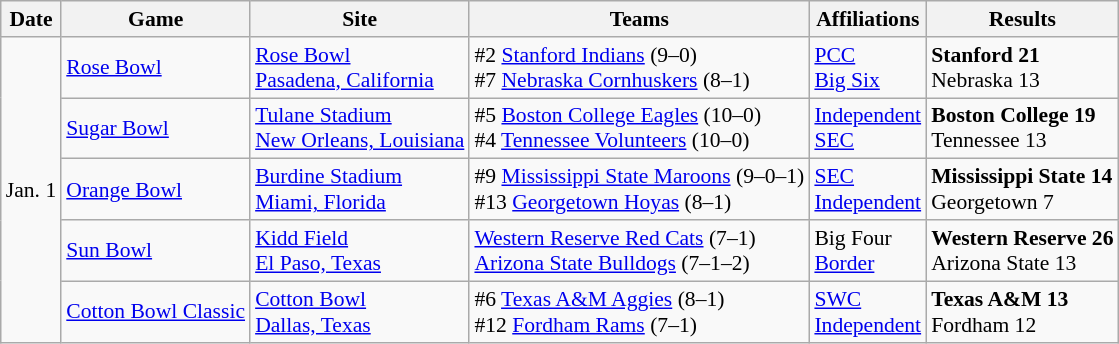<table class="wikitable" style="font-size:90%;">
<tr>
<th>Date</th>
<th>Game</th>
<th>Site</th>
<th>Teams</th>
<th>Affiliations</th>
<th>Results</th>
</tr>
<tr>
<td style=white-space:nowrap rowspan=5>Jan. 1</td>
<td><a href='#'>Rose Bowl</a></td>
<td><a href='#'>Rose Bowl</a><br><a href='#'>Pasadena, California</a></td>
<td>#2 <a href='#'>Stanford Indians</a> (9–0) <br> #7 <a href='#'>Nebraska Cornhuskers</a> (8–1)</td>
<td><a href='#'>PCC</a><br><a href='#'>Big Six</a></td>
<td><strong>Stanford 21</strong><br>Nebraska 13</td>
</tr>
<tr>
<td><a href='#'>Sugar Bowl</a></td>
<td><a href='#'>Tulane Stadium</a><br><a href='#'>New Orleans, Louisiana</a></td>
<td>#5 <a href='#'>Boston College Eagles</a> (10–0) <br> #4 <a href='#'>Tennessee Volunteers</a> (10–0)</td>
<td><a href='#'>Independent</a><br><a href='#'>SEC</a></td>
<td><strong>Boston College 19</strong><br>Tennessee 13</td>
</tr>
<tr>
<td><a href='#'>Orange Bowl</a></td>
<td><a href='#'>Burdine Stadium</a><br><a href='#'>Miami, Florida</a></td>
<td>#9 <a href='#'>Mississippi State Maroons</a> (9–0–1) <br> #13 <a href='#'>Georgetown Hoyas</a> (8–1)</td>
<td><a href='#'>SEC</a><br><a href='#'>Independent</a></td>
<td><strong>Mississippi State 14</strong><br>Georgetown 7</td>
</tr>
<tr>
<td><a href='#'>Sun Bowl</a></td>
<td><a href='#'>Kidd Field</a><br><a href='#'>El Paso, Texas</a></td>
<td><a href='#'>Western Reserve Red Cats</a> (7–1) <br> <a href='#'>Arizona State Bulldogs</a> (7–1–2)</td>
<td>Big Four<br><a href='#'>Border</a></td>
<td><strong>Western Reserve 26</strong><br>Arizona State 13</td>
</tr>
<tr>
<td><a href='#'>Cotton Bowl Classic</a></td>
<td><a href='#'>Cotton Bowl</a><br><a href='#'>Dallas, Texas</a></td>
<td>#6 <a href='#'>Texas A&M Aggies</a> (8–1) <br> #12 <a href='#'>Fordham Rams</a> (7–1)</td>
<td><a href='#'>SWC</a><br><a href='#'>Independent</a></td>
<td><strong>Texas A&M 13</strong><br>Fordham 12</td>
</tr>
</table>
